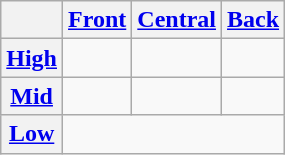<table class="wikitable" style="text-align:center">
<tr>
<th></th>
<th><a href='#'>Front</a></th>
<th><a href='#'>Central</a></th>
<th><a href='#'>Back</a></th>
</tr>
<tr>
<th><a href='#'>High</a></th>
<td> </td>
<td> </td>
<td> </td>
</tr>
<tr>
<th><a href='#'>Mid</a></th>
<td> </td>
<td> </td>
<td> </td>
</tr>
<tr>
<th><a href='#'>Low</a></th>
<td colspan="3"> </td>
</tr>
</table>
